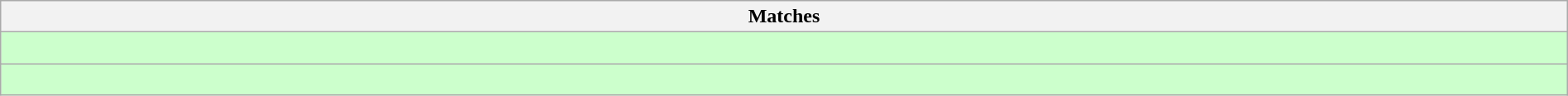<table class="wikitable collapsible collapsed" style="width:100%">
<tr>
<th>Matches</th>
</tr>
<tr style="background:#cfc">
<td><br></td>
</tr>
<tr style="background:#cfc">
<td><br></td>
</tr>
</table>
